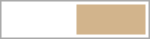<table style=" width: 100px; border: 1px solid #aaaaaa">
<tr>
<td style="background-color:white"> </td>
<td style="background-color:tan"> </td>
</tr>
</table>
